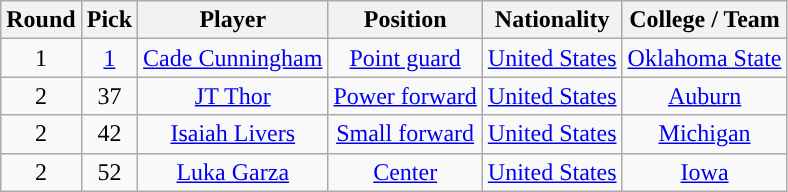<table class="wikitable sortable sortable">
<tr>
<th>Round</th>
<th>Pick</th>
<th>Player</th>
<th>Position</th>
<th>Nationality</th>
<th>College / Team</th>
</tr>
<tr style="text-align: center">
<td>1</td>
<td><a href='#'>1</a></td>
<td><a href='#'>Cade Cunningham</a></td>
<td><a href='#'>Point guard</a></td>
<td> <a href='#'>United States</a></td>
<td><a href='#'>Oklahoma State</a></td>
</tr>
<tr style="text-align: center">
<td>2</td>
<td>37</td>
<td><a href='#'>JT Thor</a></td>
<td><a href='#'>Power forward</a></td>
<td> <a href='#'>United States</a></td>
<td><a href='#'>Auburn</a></td>
</tr>
<tr style="text-align: center">
<td>2</td>
<td>42</td>
<td><a href='#'>Isaiah Livers</a></td>
<td><a href='#'>Small forward</a></td>
<td> <a href='#'>United States</a></td>
<td><a href='#'>Michigan</a></td>
</tr>
<tr style="text-align: center">
<td>2</td>
<td>52</td>
<td><a href='#'>Luka Garza</a></td>
<td><a href='#'>Center</a></td>
<td> <a href='#'>United States</a></td>
<td><a href='#'>Iowa</a></td>
</tr>
</table>
